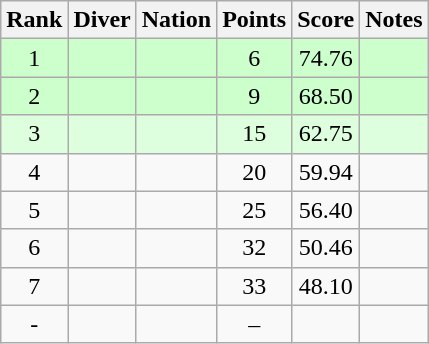<table class="wikitable sortable" style="text-align:center">
<tr>
<th>Rank</th>
<th>Diver</th>
<th>Nation</th>
<th>Points</th>
<th>Score</th>
<th>Notes</th>
</tr>
<tr style="background:#cfc;">
<td>1</td>
<td align=left></td>
<td align=left></td>
<td>6</td>
<td>74.76</td>
<td></td>
</tr>
<tr style="background:#cfc;">
<td>2</td>
<td align=left></td>
<td align=left></td>
<td>9</td>
<td>68.50</td>
<td></td>
</tr>
<tr style="background:#dfd;">
<td>3</td>
<td align=left></td>
<td align=left></td>
<td>15</td>
<td>62.75</td>
<td></td>
</tr>
<tr>
<td>4</td>
<td align=left></td>
<td align=left></td>
<td>20</td>
<td>59.94</td>
<td></td>
</tr>
<tr>
<td>5</td>
<td align=left></td>
<td align=left></td>
<td>25</td>
<td>56.40</td>
<td></td>
</tr>
<tr>
<td>6</td>
<td align=left></td>
<td align=left></td>
<td>32</td>
<td>50.46</td>
<td></td>
</tr>
<tr>
<td>7</td>
<td align=left></td>
<td align=left></td>
<td>33</td>
<td>48.10</td>
<td></td>
</tr>
<tr>
<td>-</td>
<td align=left></td>
<td align=left></td>
<td>–</td>
<td></td>
<td></td>
</tr>
</table>
